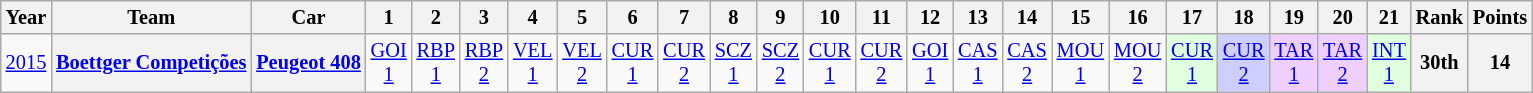<table class="wikitable" style="text-align:center; font-size:85%">
<tr>
<th>Year</th>
<th>Team</th>
<th>Car</th>
<th>1</th>
<th>2</th>
<th>3</th>
<th>4</th>
<th>5</th>
<th>6</th>
<th>7</th>
<th>8</th>
<th>9</th>
<th>10</th>
<th>11</th>
<th>12</th>
<th>13</th>
<th>14</th>
<th>15</th>
<th>16</th>
<th>17</th>
<th>18</th>
<th>19</th>
<th>20</th>
<th>21</th>
<th>Rank</th>
<th>Points</th>
</tr>
<tr>
<td><a href='#'>2015</a></td>
<th nowrap><a href='#'>Boettger Competições</a></th>
<th nowrap><a href='#'>Peugeot 408</a></th>
<td><a href='#'>GOI<br>1</a></td>
<td><a href='#'>RBP<br>1</a></td>
<td><a href='#'>RBP<br>2</a></td>
<td><a href='#'>VEL<br>1</a></td>
<td><a href='#'>VEL<br>2</a></td>
<td><a href='#'>CUR<br>1</a></td>
<td><a href='#'>CUR<br>2</a></td>
<td><a href='#'>SCZ<br>1</a></td>
<td><a href='#'>SCZ<br>2</a></td>
<td><a href='#'>CUR<br>1</a></td>
<td><a href='#'>CUR<br>2</a></td>
<td><a href='#'>GOI<br>1</a></td>
<td><a href='#'>CAS<br>1</a></td>
<td><a href='#'>CAS<br>2</a></td>
<td><a href='#'>MOU<br>1</a></td>
<td><a href='#'>MOU<br>2</a></td>
<td style="background:#dfffdf;"><a href='#'>CUR<br>1</a><br></td>
<td style="background:#CFCFFF;"><a href='#'>CUR<br>2</a><br></td>
<td style="background:#EFCFFF;"><a href='#'>TAR<br>1</a><br></td>
<td style="background:#EFCFFF;"><a href='#'>TAR<br>2</a><br></td>
<td style="background:#dfffdf;"><a href='#'>INT<br>1</a><br></td>
<th>30th</th>
<th>14</th>
</tr>
</table>
